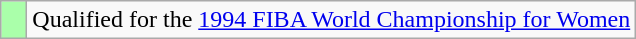<table class="wikitable">
<tr>
<td width=10px bgcolor="#aaffaa"></td>
<td>Qualified for the <a href='#'>1994 FIBA World Championship for Women</a></td>
</tr>
</table>
